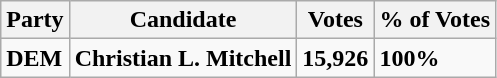<table class="wikitable">
<tr>
<th>Party</th>
<th>Candidate</th>
<th>Votes</th>
<th>% of Votes</th>
</tr>
<tr>
<td><strong>DEM</strong></td>
<td><strong>Christian L. Mitchell</strong></td>
<td><strong>15,926</strong></td>
<td><strong>100%</strong></td>
</tr>
</table>
